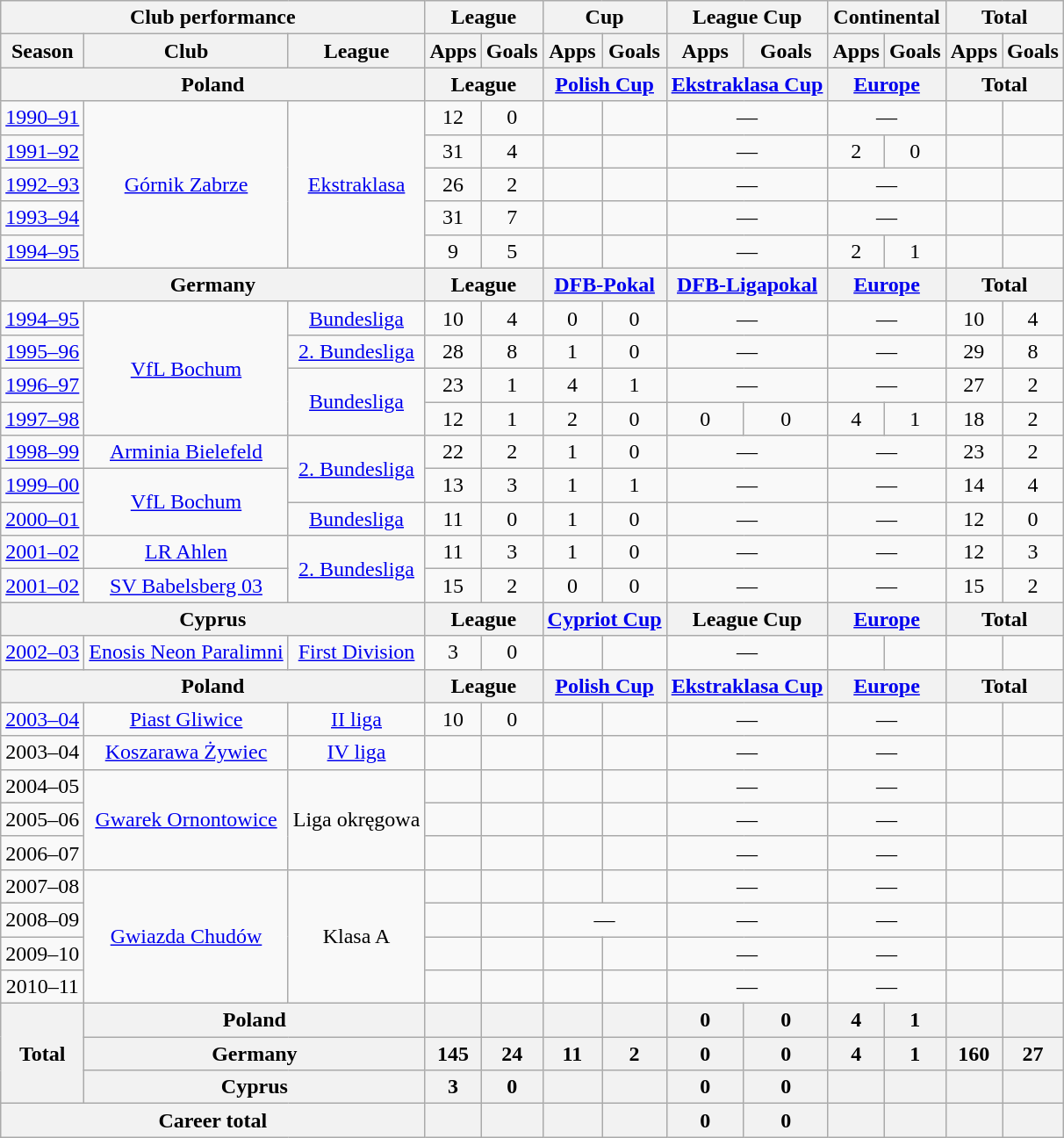<table class="wikitable" style="text-align:center">
<tr>
<th colspan=3>Club performance</th>
<th colspan=2>League</th>
<th colspan=2>Cup</th>
<th colspan=2>League Cup</th>
<th colspan=2>Continental</th>
<th colspan=2>Total</th>
</tr>
<tr>
<th>Season</th>
<th>Club</th>
<th>League</th>
<th>Apps</th>
<th>Goals</th>
<th>Apps</th>
<th>Goals</th>
<th>Apps</th>
<th>Goals</th>
<th>Apps</th>
<th>Goals</th>
<th>Apps</th>
<th>Goals</th>
</tr>
<tr>
<th colspan=3>Poland</th>
<th colspan=2>League</th>
<th colspan=2><a href='#'>Polish Cup</a></th>
<th colspan=2><a href='#'>Ekstraklasa Cup</a></th>
<th colspan=2><a href='#'>Europe</a></th>
<th colspan=2>Total</th>
</tr>
<tr>
<td><a href='#'>1990–91</a></td>
<td rowspan="5"><a href='#'>Górnik Zabrze</a></td>
<td rowspan="5"><a href='#'>Ekstraklasa</a></td>
<td>12</td>
<td>0</td>
<td></td>
<td></td>
<td colspan="2">—</td>
<td colspan="2">—</td>
<td></td>
<td></td>
</tr>
<tr>
<td><a href='#'>1991–92</a></td>
<td>31</td>
<td>4</td>
<td></td>
<td></td>
<td colspan="2">—</td>
<td>2</td>
<td>0</td>
<td></td>
<td></td>
</tr>
<tr>
<td><a href='#'>1992–93</a></td>
<td>26</td>
<td>2</td>
<td></td>
<td></td>
<td colspan="2">—</td>
<td colspan="2">—</td>
<td></td>
<td></td>
</tr>
<tr>
<td><a href='#'>1993–94</a></td>
<td>31</td>
<td>7</td>
<td></td>
<td></td>
<td colspan="2">—</td>
<td colspan="2">—</td>
<td></td>
<td></td>
</tr>
<tr>
<td><a href='#'>1994–95</a></td>
<td>9</td>
<td>5</td>
<td></td>
<td></td>
<td colspan="2">—</td>
<td>2</td>
<td>1</td>
<td></td>
<td></td>
</tr>
<tr>
<th colspan=3>Germany</th>
<th colspan=2>League</th>
<th colspan=2><a href='#'>DFB-Pokal</a></th>
<th colspan=2><a href='#'>DFB-Ligapokal</a></th>
<th colspan=2><a href='#'>Europe</a></th>
<th colspan=2>Total</th>
</tr>
<tr>
<td><a href='#'>1994–95</a></td>
<td rowspan="4"><a href='#'>VfL Bochum</a></td>
<td><a href='#'>Bundesliga</a></td>
<td>10</td>
<td>4</td>
<td>0</td>
<td>0</td>
<td colspan="2">—</td>
<td colspan="2">—</td>
<td>10</td>
<td>4</td>
</tr>
<tr>
<td><a href='#'>1995–96</a></td>
<td><a href='#'>2. Bundesliga</a></td>
<td>28</td>
<td>8</td>
<td>1</td>
<td>0</td>
<td colspan="2">—</td>
<td colspan="2">—</td>
<td>29</td>
<td>8</td>
</tr>
<tr>
<td><a href='#'>1996–97</a></td>
<td rowspan="2"><a href='#'>Bundesliga</a></td>
<td>23</td>
<td>1</td>
<td>4</td>
<td>1</td>
<td colspan="2">—</td>
<td colspan="2">—</td>
<td>27</td>
<td>2</td>
</tr>
<tr>
<td><a href='#'>1997–98</a></td>
<td>12</td>
<td>1</td>
<td>2</td>
<td>0</td>
<td>0</td>
<td>0</td>
<td>4</td>
<td>1</td>
<td>18</td>
<td>2</td>
</tr>
<tr>
<td><a href='#'>1998–99</a></td>
<td><a href='#'>Arminia Bielefeld</a></td>
<td rowspan="2"><a href='#'>2. Bundesliga</a></td>
<td>22</td>
<td>2</td>
<td>1</td>
<td>0</td>
<td colspan="2">—</td>
<td colspan="2">—</td>
<td>23</td>
<td>2</td>
</tr>
<tr>
<td><a href='#'>1999–00</a></td>
<td rowspan="2"><a href='#'>VfL Bochum</a></td>
<td>13</td>
<td>3</td>
<td>1</td>
<td>1</td>
<td colspan="2">—</td>
<td colspan="2">—</td>
<td>14</td>
<td>4</td>
</tr>
<tr>
<td><a href='#'>2000–01</a></td>
<td><a href='#'>Bundesliga</a></td>
<td>11</td>
<td>0</td>
<td>1</td>
<td>0</td>
<td colspan="2">—</td>
<td colspan="2">—</td>
<td>12</td>
<td>0</td>
</tr>
<tr>
<td><a href='#'>2001–02</a></td>
<td><a href='#'>LR Ahlen</a></td>
<td rowspan="2"><a href='#'>2. Bundesliga</a></td>
<td>11</td>
<td>3</td>
<td>1</td>
<td>0</td>
<td colspan="2">—</td>
<td colspan="2">—</td>
<td>12</td>
<td>3</td>
</tr>
<tr>
<td><a href='#'>2001–02</a></td>
<td><a href='#'>SV Babelsberg 03</a></td>
<td>15</td>
<td>2</td>
<td>0</td>
<td>0</td>
<td colspan="2">—</td>
<td colspan="2">—</td>
<td>15</td>
<td>2</td>
</tr>
<tr>
<th colspan=3>Cyprus</th>
<th colspan=2>League</th>
<th colspan=2><a href='#'>Cypriot Cup</a></th>
<th colspan=2>League Cup</th>
<th colspan=2><a href='#'>Europe</a></th>
<th colspan=2>Total</th>
</tr>
<tr>
<td><a href='#'>2002–03</a></td>
<td><a href='#'>Enosis Neon Paralimni</a></td>
<td><a href='#'>First Division</a></td>
<td>3</td>
<td>0</td>
<td></td>
<td></td>
<td colspan="2">—</td>
<td></td>
<td></td>
<td></td>
<td></td>
</tr>
<tr>
<th colspan=3>Poland</th>
<th colspan=2>League</th>
<th colspan=2><a href='#'>Polish Cup</a></th>
<th colspan=2><a href='#'>Ekstraklasa Cup</a></th>
<th colspan=2><a href='#'>Europe</a></th>
<th colspan=2>Total</th>
</tr>
<tr>
<td><a href='#'>2003–04</a></td>
<td><a href='#'>Piast Gliwice</a></td>
<td><a href='#'>II liga</a></td>
<td>10</td>
<td>0</td>
<td></td>
<td></td>
<td colspan="2">—</td>
<td colspan="2">—</td>
<td></td>
<td></td>
</tr>
<tr>
<td>2003–04</td>
<td><a href='#'>Koszarawa Żywiec</a></td>
<td><a href='#'>IV liga</a></td>
<td></td>
<td></td>
<td></td>
<td></td>
<td colspan="2">—</td>
<td colspan="2">—</td>
<td></td>
<td></td>
</tr>
<tr>
<td>2004–05</td>
<td rowspan="3"><a href='#'>Gwarek Ornontowice</a></td>
<td rowspan="3">Liga okręgowa</td>
<td></td>
<td></td>
<td></td>
<td></td>
<td colspan="2">—</td>
<td colspan="2">—</td>
<td></td>
<td></td>
</tr>
<tr>
<td>2005–06</td>
<td></td>
<td></td>
<td></td>
<td></td>
<td colspan="2">—</td>
<td colspan="2">—</td>
<td></td>
<td></td>
</tr>
<tr>
<td>2006–07</td>
<td></td>
<td></td>
<td></td>
<td></td>
<td colspan="2">—</td>
<td colspan="2">—</td>
<td></td>
<td></td>
</tr>
<tr>
<td>2007–08</td>
<td rowspan="4"><a href='#'>Gwiazda Chudów</a></td>
<td rowspan="4">Klasa A</td>
<td></td>
<td></td>
<td></td>
<td></td>
<td colspan="2">—</td>
<td colspan="2">—</td>
<td></td>
<td></td>
</tr>
<tr>
<td>2008–09</td>
<td></td>
<td></td>
<td colspan="2">—</td>
<td colspan="2">—</td>
<td colspan="2">—</td>
<td></td>
<td></td>
</tr>
<tr>
<td>2009–10</td>
<td></td>
<td></td>
<td></td>
<td></td>
<td colspan="2">—</td>
<td colspan="2">—</td>
<td></td>
<td></td>
</tr>
<tr>
<td>2010–11</td>
<td></td>
<td></td>
<td></td>
<td></td>
<td colspan="2">—</td>
<td colspan="2">—</td>
<td></td>
<td></td>
</tr>
<tr>
<th rowspan=3>Total</th>
<th colspan=2>Poland</th>
<th></th>
<th></th>
<th></th>
<th></th>
<th>0</th>
<th>0</th>
<th>4</th>
<th>1</th>
<th></th>
<th></th>
</tr>
<tr>
<th colspan=2>Germany</th>
<th>145</th>
<th>24</th>
<th>11</th>
<th>2</th>
<th>0</th>
<th>0</th>
<th>4</th>
<th>1</th>
<th>160</th>
<th>27</th>
</tr>
<tr>
<th colspan=2>Cyprus</th>
<th>3</th>
<th>0</th>
<th></th>
<th></th>
<th>0</th>
<th>0</th>
<th></th>
<th></th>
<th></th>
<th></th>
</tr>
<tr>
<th colspan=3>Career total</th>
<th></th>
<th></th>
<th></th>
<th></th>
<th>0</th>
<th>0</th>
<th></th>
<th></th>
<th></th>
<th></th>
</tr>
</table>
